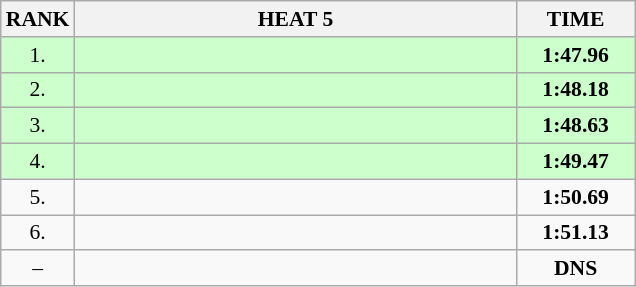<table class="wikitable" style="border-collapse: collapse; font-size: 90%;">
<tr>
<th>RANK</th>
<th style="width: 20em">HEAT 5</th>
<th style="width: 5em">TIME</th>
</tr>
<tr style="background:#ccffcc;">
<td align="center">1.</td>
<td></td>
<td align="center"><strong>1:47.96</strong></td>
</tr>
<tr style="background:#ccffcc;">
<td align="center">2.</td>
<td></td>
<td align="center"><strong>1:48.18</strong></td>
</tr>
<tr style="background:#ccffcc;">
<td align="center">3.</td>
<td></td>
<td align="center"><strong>1:48.63</strong></td>
</tr>
<tr style="background:#ccffcc;">
<td align="center">4.</td>
<td></td>
<td align="center"><strong>1:49.47</strong></td>
</tr>
<tr>
<td align="center">5.</td>
<td></td>
<td align="center"><strong>1:50.69</strong></td>
</tr>
<tr>
<td align="center">6.</td>
<td></td>
<td align="center"><strong>1:51.13</strong></td>
</tr>
<tr>
<td align="center">–</td>
<td></td>
<td align="center"><strong>DNS</strong></td>
</tr>
</table>
